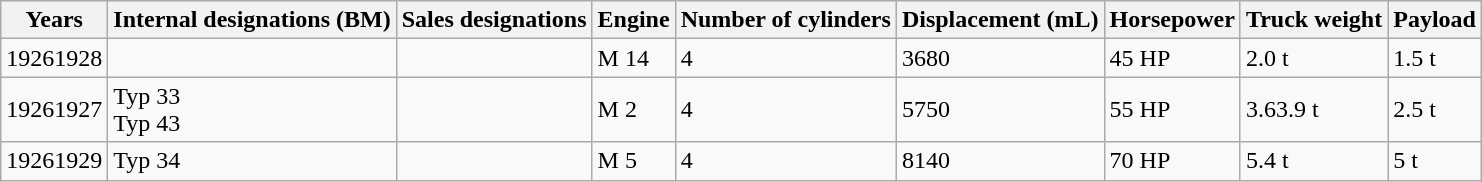<table class="wikitable sortable" style="text-align: left;">
<tr>
<th>Years</th>
<th>Internal designations (BM)</th>
<th>Sales designations</th>
<th>Engine</th>
<th>Number of cylinders</th>
<th>Displacement (mL)</th>
<th>Horsepower</th>
<th>Truck weight</th>
<th>Payload</th>
</tr>
<tr>
<td>19261928</td>
<td></td>
<td></td>
<td>M 14</td>
<td>4</td>
<td>3680</td>
<td>45 HP</td>
<td>2.0 t</td>
<td>1.5 t</td>
</tr>
<tr>
<td>19261927</td>
<td>Typ 33<br>Typ 43</td>
<td></td>
<td>M 2</td>
<td>4</td>
<td>5750</td>
<td>55 HP</td>
<td>3.63.9 t</td>
<td>2.5 t</td>
</tr>
<tr>
<td>19261929</td>
<td>Typ 34</td>
<td></td>
<td>M 5</td>
<td>4</td>
<td>8140</td>
<td>70 HP</td>
<td>5.4 t</td>
<td>5 t</td>
</tr>
</table>
